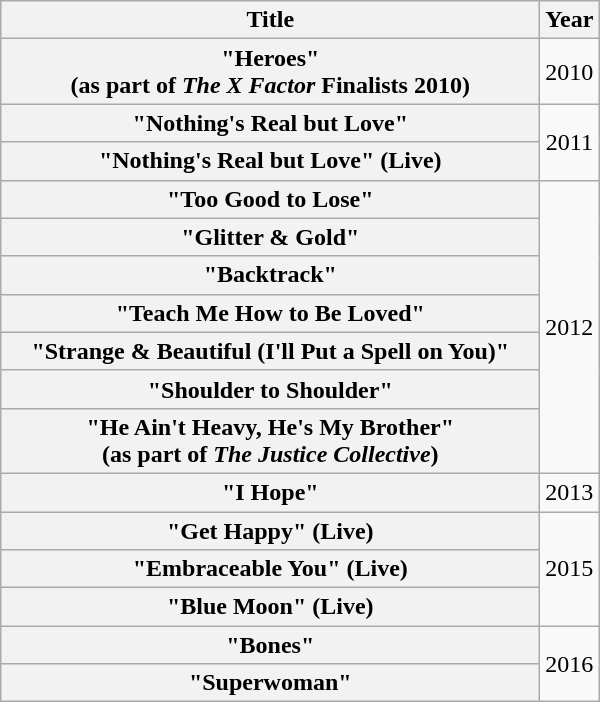<table class="wikitable plainrowheaders" style="text-align:center;">
<tr>
<th scope="col" style="width:22em;">Title</th>
<th scope="col" style="width:1em;">Year</th>
</tr>
<tr>
<th scope="row">"Heroes"<br><span>(as part of <em>The X Factor</em> Finalists 2010)</span></th>
<td>2010</td>
</tr>
<tr>
<th scope="row">"Nothing's Real but Love"</th>
<td rowspan="2">2011</td>
</tr>
<tr>
<th scope="row">"Nothing's Real but Love" (Live)</th>
</tr>
<tr>
<th scope="row">"Too Good to Lose"</th>
<td rowspan="7">2012</td>
</tr>
<tr>
<th scope="row">"Glitter & Gold"</th>
</tr>
<tr>
<th scope="row">"Backtrack"</th>
</tr>
<tr>
<th scope="row">"Teach Me How to Be Loved"</th>
</tr>
<tr>
<th scope="row">"Strange & Beautiful (I'll Put a Spell on You)"</th>
</tr>
<tr>
<th scope="row">"Shoulder to Shoulder"</th>
</tr>
<tr>
<th scope="row">"He Ain't Heavy, He's My Brother"<br><span>(as part of <em>The Justice Collective</em>)</span></th>
</tr>
<tr>
<th scope="row">"I Hope"</th>
<td>2013</td>
</tr>
<tr>
<th scope="row">"Get Happy" (Live)</th>
<td rowspan="3">2015</td>
</tr>
<tr>
<th scope="row">"Embraceable You" (Live)</th>
</tr>
<tr>
<th scope="row">"Blue Moon" (Live)</th>
</tr>
<tr>
<th scope="row">"Bones"</th>
<td rowspan="2">2016</td>
</tr>
<tr>
<th scope="row">"Superwoman"</th>
</tr>
</table>
